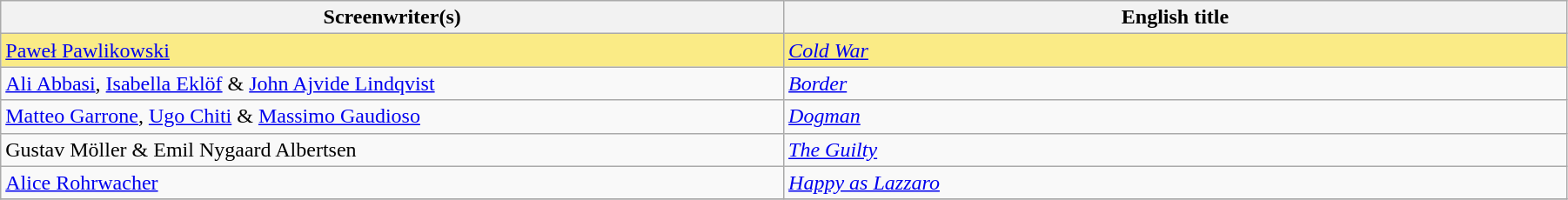<table class="wikitable" width="95%" cellpadding="5">
<tr>
<th width="25%">Screenwriter(s)</th>
<th width="25%">English title</th>
</tr>
<tr style="background:#FAEB86">
<td> <a href='#'>Paweł Pawlikowski</a></td>
<td><em><a href='#'>Cold War</a></em></td>
</tr>
<tr>
<td>  <a href='#'>Ali Abbasi</a>, <a href='#'>Isabella Eklöf</a> & <a href='#'>John Ajvide Lindqvist</a></td>
<td><em><a href='#'>Border</a></em></td>
</tr>
<tr>
<td> <a href='#'>Matteo Garrone</a>, <a href='#'>Ugo Chiti</a> & <a href='#'>Massimo Gaudioso</a></td>
<td><em><a href='#'>Dogman</a></em></td>
</tr>
<tr>
<td> Gustav Möller & Emil Nygaard Albertsen</td>
<td><em><a href='#'>The Guilty</a></em></td>
</tr>
<tr>
<td> <a href='#'>Alice Rohrwacher</a></td>
<td><em><a href='#'>Happy as Lazzaro</a></em></td>
</tr>
<tr>
</tr>
</table>
